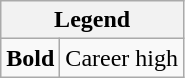<table class="wikitable mw-collapsible mw-collapsed">
<tr>
<th colspan="2">Legend</th>
</tr>
<tr>
<td><strong>Bold</strong></td>
<td>Career high</td>
</tr>
</table>
